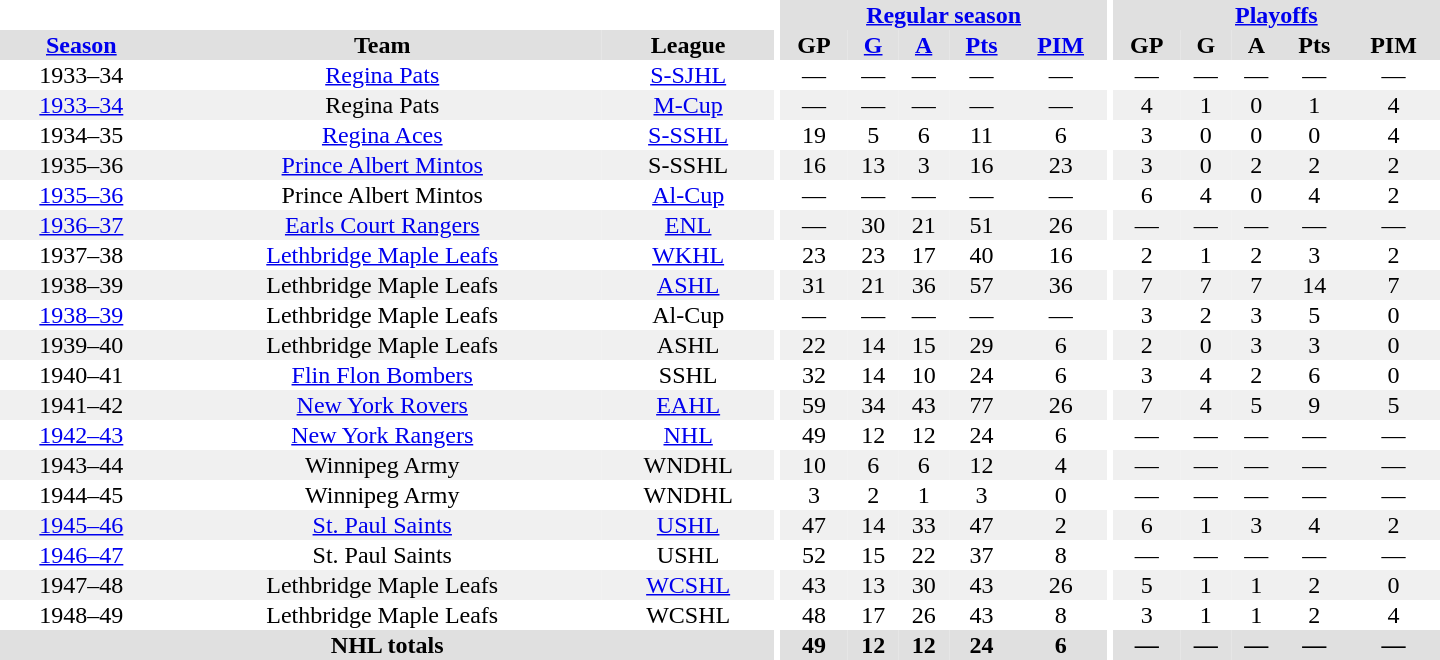<table border="0" cellpadding="1" cellspacing="0" style="text-align:center; width:60em">
<tr bgcolor="#e0e0e0">
<th colspan="3" bgcolor="#ffffff"></th>
<th rowspan="100" bgcolor="#ffffff"></th>
<th colspan="5"><a href='#'>Regular season</a></th>
<th rowspan="100" bgcolor="#ffffff"></th>
<th colspan="5"><a href='#'>Playoffs</a></th>
</tr>
<tr bgcolor="#e0e0e0">
<th><a href='#'>Season</a></th>
<th>Team</th>
<th>League</th>
<th>GP</th>
<th><a href='#'>G</a></th>
<th><a href='#'>A</a></th>
<th><a href='#'>Pts</a></th>
<th><a href='#'>PIM</a></th>
<th>GP</th>
<th>G</th>
<th>A</th>
<th>Pts</th>
<th>PIM</th>
</tr>
<tr>
<td>1933–34</td>
<td><a href='#'>Regina Pats</a></td>
<td><a href='#'>S-SJHL</a></td>
<td>—</td>
<td>—</td>
<td>—</td>
<td>—</td>
<td>—</td>
<td>—</td>
<td>—</td>
<td>—</td>
<td>—</td>
<td>—</td>
</tr>
<tr bgcolor="#f0f0f0">
<td><a href='#'>1933–34</a></td>
<td>Regina Pats</td>
<td><a href='#'>M-Cup</a></td>
<td>—</td>
<td>—</td>
<td>—</td>
<td>—</td>
<td>—</td>
<td>4</td>
<td>1</td>
<td>0</td>
<td>1</td>
<td>4</td>
</tr>
<tr>
<td>1934–35</td>
<td><a href='#'>Regina Aces</a></td>
<td><a href='#'>S-SSHL</a></td>
<td>19</td>
<td>5</td>
<td>6</td>
<td>11</td>
<td>6</td>
<td>3</td>
<td>0</td>
<td>0</td>
<td>0</td>
<td>4</td>
</tr>
<tr bgcolor="#f0f0f0">
<td>1935–36</td>
<td><a href='#'>Prince Albert Mintos</a></td>
<td>S-SSHL</td>
<td>16</td>
<td>13</td>
<td>3</td>
<td>16</td>
<td>23</td>
<td>3</td>
<td>0</td>
<td>2</td>
<td>2</td>
<td>2</td>
</tr>
<tr>
<td><a href='#'>1935–36</a></td>
<td>Prince Albert Mintos</td>
<td><a href='#'>Al-Cup</a></td>
<td>—</td>
<td>—</td>
<td>—</td>
<td>—</td>
<td>—</td>
<td>6</td>
<td>4</td>
<td>0</td>
<td>4</td>
<td>2</td>
</tr>
<tr bgcolor="#f0f0f0">
<td><a href='#'>1936–37</a></td>
<td><a href='#'>Earls Court Rangers</a></td>
<td><a href='#'>ENL</a></td>
<td>—</td>
<td>30</td>
<td>21</td>
<td>51</td>
<td>26</td>
<td>—</td>
<td>—</td>
<td>—</td>
<td>—</td>
<td>—</td>
</tr>
<tr>
<td>1937–38</td>
<td><a href='#'>Lethbridge Maple Leafs</a></td>
<td><a href='#'>WKHL</a></td>
<td>23</td>
<td>23</td>
<td>17</td>
<td>40</td>
<td>16</td>
<td>2</td>
<td>1</td>
<td>2</td>
<td>3</td>
<td>2</td>
</tr>
<tr bgcolor="#f0f0f0">
<td>1938–39</td>
<td>Lethbridge Maple Leafs</td>
<td><a href='#'>ASHL</a></td>
<td>31</td>
<td>21</td>
<td>36</td>
<td>57</td>
<td>36</td>
<td>7</td>
<td>7</td>
<td>7</td>
<td>14</td>
<td>7</td>
</tr>
<tr>
<td><a href='#'>1938–39</a></td>
<td>Lethbridge Maple Leafs</td>
<td>Al-Cup</td>
<td>—</td>
<td>—</td>
<td>—</td>
<td>—</td>
<td>—</td>
<td>3</td>
<td>2</td>
<td>3</td>
<td>5</td>
<td>0</td>
</tr>
<tr bgcolor="#f0f0f0">
<td>1939–40</td>
<td>Lethbridge Maple Leafs</td>
<td>ASHL</td>
<td>22</td>
<td>14</td>
<td>15</td>
<td>29</td>
<td>6</td>
<td>2</td>
<td>0</td>
<td>3</td>
<td>3</td>
<td>0</td>
</tr>
<tr>
<td>1940–41</td>
<td><a href='#'>Flin Flon Bombers</a></td>
<td>SSHL</td>
<td>32</td>
<td>14</td>
<td>10</td>
<td>24</td>
<td>6</td>
<td>3</td>
<td>4</td>
<td>2</td>
<td>6</td>
<td>0</td>
</tr>
<tr bgcolor="#f0f0f0">
<td>1941–42</td>
<td><a href='#'>New York Rovers</a></td>
<td><a href='#'>EAHL</a></td>
<td>59</td>
<td>34</td>
<td>43</td>
<td>77</td>
<td>26</td>
<td>7</td>
<td>4</td>
<td>5</td>
<td>9</td>
<td>5</td>
</tr>
<tr>
<td><a href='#'>1942–43</a></td>
<td><a href='#'>New York Rangers</a></td>
<td><a href='#'>NHL</a></td>
<td>49</td>
<td>12</td>
<td>12</td>
<td>24</td>
<td>6</td>
<td>—</td>
<td>—</td>
<td>—</td>
<td>—</td>
<td>—</td>
</tr>
<tr bgcolor="#f0f0f0">
<td>1943–44</td>
<td>Winnipeg Army</td>
<td>WNDHL</td>
<td>10</td>
<td>6</td>
<td>6</td>
<td>12</td>
<td>4</td>
<td>—</td>
<td>—</td>
<td>—</td>
<td>—</td>
<td>—</td>
</tr>
<tr>
<td>1944–45</td>
<td>Winnipeg Army</td>
<td>WNDHL</td>
<td>3</td>
<td>2</td>
<td>1</td>
<td>3</td>
<td>0</td>
<td>—</td>
<td>—</td>
<td>—</td>
<td>—</td>
<td>—</td>
</tr>
<tr bgcolor="#f0f0f0">
<td><a href='#'>1945–46</a></td>
<td><a href='#'>St. Paul Saints</a></td>
<td><a href='#'>USHL</a></td>
<td>47</td>
<td>14</td>
<td>33</td>
<td>47</td>
<td>2</td>
<td>6</td>
<td>1</td>
<td>3</td>
<td>4</td>
<td>2</td>
</tr>
<tr>
<td><a href='#'>1946–47</a></td>
<td>St. Paul Saints</td>
<td>USHL</td>
<td>52</td>
<td>15</td>
<td>22</td>
<td>37</td>
<td>8</td>
<td>—</td>
<td>—</td>
<td>—</td>
<td>—</td>
<td>—</td>
</tr>
<tr bgcolor="#f0f0f0">
<td>1947–48</td>
<td>Lethbridge Maple Leafs</td>
<td><a href='#'>WCSHL</a></td>
<td>43</td>
<td>13</td>
<td>30</td>
<td>43</td>
<td>26</td>
<td>5</td>
<td>1</td>
<td>1</td>
<td>2</td>
<td>0</td>
</tr>
<tr>
<td>1948–49</td>
<td>Lethbridge Maple Leafs</td>
<td>WCSHL</td>
<td>48</td>
<td>17</td>
<td>26</td>
<td>43</td>
<td>8</td>
<td>3</td>
<td>1</td>
<td>1</td>
<td>2</td>
<td>4</td>
</tr>
<tr bgcolor="#e0e0e0">
<th colspan="3">NHL totals</th>
<th>49</th>
<th>12</th>
<th>12</th>
<th>24</th>
<th>6</th>
<th>—</th>
<th>—</th>
<th>—</th>
<th>—</th>
<th>—</th>
</tr>
</table>
